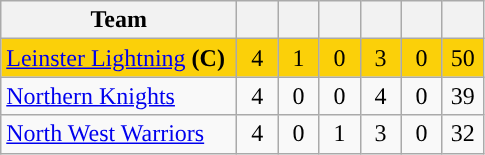<table class="wikitable" style="text-align:center">
<tr>
<th style="width:150px;">Team</th>
<th width="20"></th>
<th width="20"></th>
<th width="20"></th>
<th width="20"></th>
<th width="20"></th>
<th width="20"></th>
</tr>
<tr style="background:#fbd009">
<td style="text-align:left"><a href='#'>Leinster Lightning</a> <strong>(C)</strong></td>
<td>4</td>
<td>1</td>
<td>0</td>
<td>3</td>
<td>0</td>
<td>50</td>
</tr>
<tr>
<td style="text-align:left"><a href='#'>Northern Knights</a></td>
<td>4</td>
<td>0</td>
<td>0</td>
<td>4</td>
<td>0</td>
<td>39</td>
</tr>
<tr>
<td style="text-align:left"><a href='#'>North West Warriors</a></td>
<td>4</td>
<td>0</td>
<td>1</td>
<td>3</td>
<td>0</td>
<td>32</td>
</tr>
</table>
